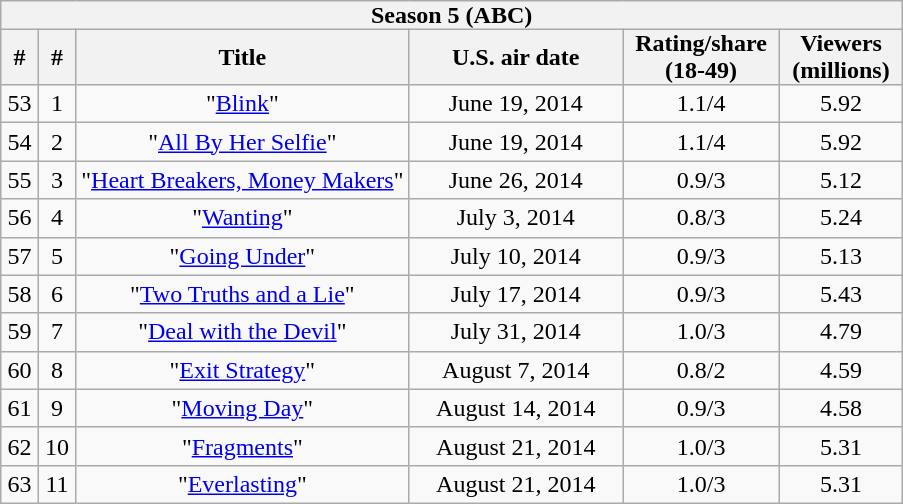<table class="wikitable" style="text-align:center">
<tr>
<th style="padding:0 8px;" colspan="8">Season 5 (ABC)</th>
</tr>
<tr>
<th style="padding:0 8px;">#</th>
<th style="padding:0 8px;">#</th>
<th style="padding:0 8px;">Title</th>
<th style="width:135px;">U.S. air date</th>
<th style="padding:0 8px;">Rating/share<br>(18-49)</th>
<th style="padding:0 8px;">Viewers<br>(millions)</th>
</tr>
<tr>
<td>53</td>
<td>1</td>
<td>"<a href='#'>Blink</a>"</td>
<td>June 19, 2014</td>
<td>1.1/4</td>
<td>5.92</td>
</tr>
<tr>
<td>54</td>
<td>2</td>
<td>"<a href='#'>All By Her Selfie</a>"</td>
<td>June 19, 2014</td>
<td>1.1/4</td>
<td>5.92</td>
</tr>
<tr>
<td>55</td>
<td>3</td>
<td>"<a href='#'>Heart Breakers, Money Makers</a>"</td>
<td>June 26, 2014</td>
<td>0.9/3</td>
<td>5.12</td>
</tr>
<tr>
<td>56</td>
<td>4</td>
<td>"<a href='#'>Wanting</a>"</td>
<td>July 3, 2014</td>
<td>0.8/3</td>
<td>5.24</td>
</tr>
<tr>
<td>57</td>
<td>5</td>
<td>"<a href='#'>Going Under</a>"</td>
<td>July 10, 2014</td>
<td>0.9/3</td>
<td>5.13</td>
</tr>
<tr>
<td>58</td>
<td>6</td>
<td>"<a href='#'>Two Truths and a Lie</a>"</td>
<td>July 17, 2014</td>
<td>0.9/3</td>
<td>5.43</td>
</tr>
<tr>
<td>59</td>
<td>7</td>
<td>"<a href='#'>Deal with the Devil</a>"</td>
<td>July 31, 2014</td>
<td>1.0/3</td>
<td>4.79</td>
</tr>
<tr>
<td>60</td>
<td>8</td>
<td>"<a href='#'>Exit Strategy</a>"</td>
<td>August 7, 2014</td>
<td>0.8/2</td>
<td>4.59</td>
</tr>
<tr>
<td>61</td>
<td>9</td>
<td>"<a href='#'>Moving Day</a>"</td>
<td>August 14, 2014</td>
<td>0.9/3</td>
<td>4.58</td>
</tr>
<tr>
<td>62</td>
<td>10</td>
<td>"<a href='#'>Fragments</a>"</td>
<td>August 21, 2014</td>
<td>1.0/3</td>
<td>5.31</td>
</tr>
<tr>
<td>63</td>
<td>11</td>
<td>"<a href='#'>Everlasting</a>"</td>
<td>August 21, 2014</td>
<td>1.0/3</td>
<td>5.31</td>
</tr>
</table>
